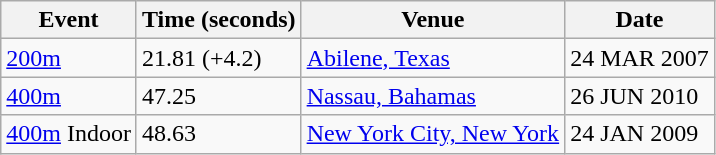<table class=wikitable>
<tr>
<th>Event</th>
<th>Time (seconds)</th>
<th>Venue</th>
<th>Date</th>
</tr>
<tr>
<td><a href='#'>200m</a></td>
<td>21.81 (+4.2)</td>
<td><a href='#'>Abilene, Texas</a></td>
<td>24 MAR 2007</td>
</tr>
<tr>
<td><a href='#'>400m</a></td>
<td>47.25</td>
<td><a href='#'>Nassau, Bahamas</a></td>
<td>26 JUN 2010</td>
</tr>
<tr>
<td><a href='#'>400m</a> Indoor</td>
<td>48.63</td>
<td><a href='#'>New York City, New York</a></td>
<td>24 JAN 2009</td>
</tr>
</table>
